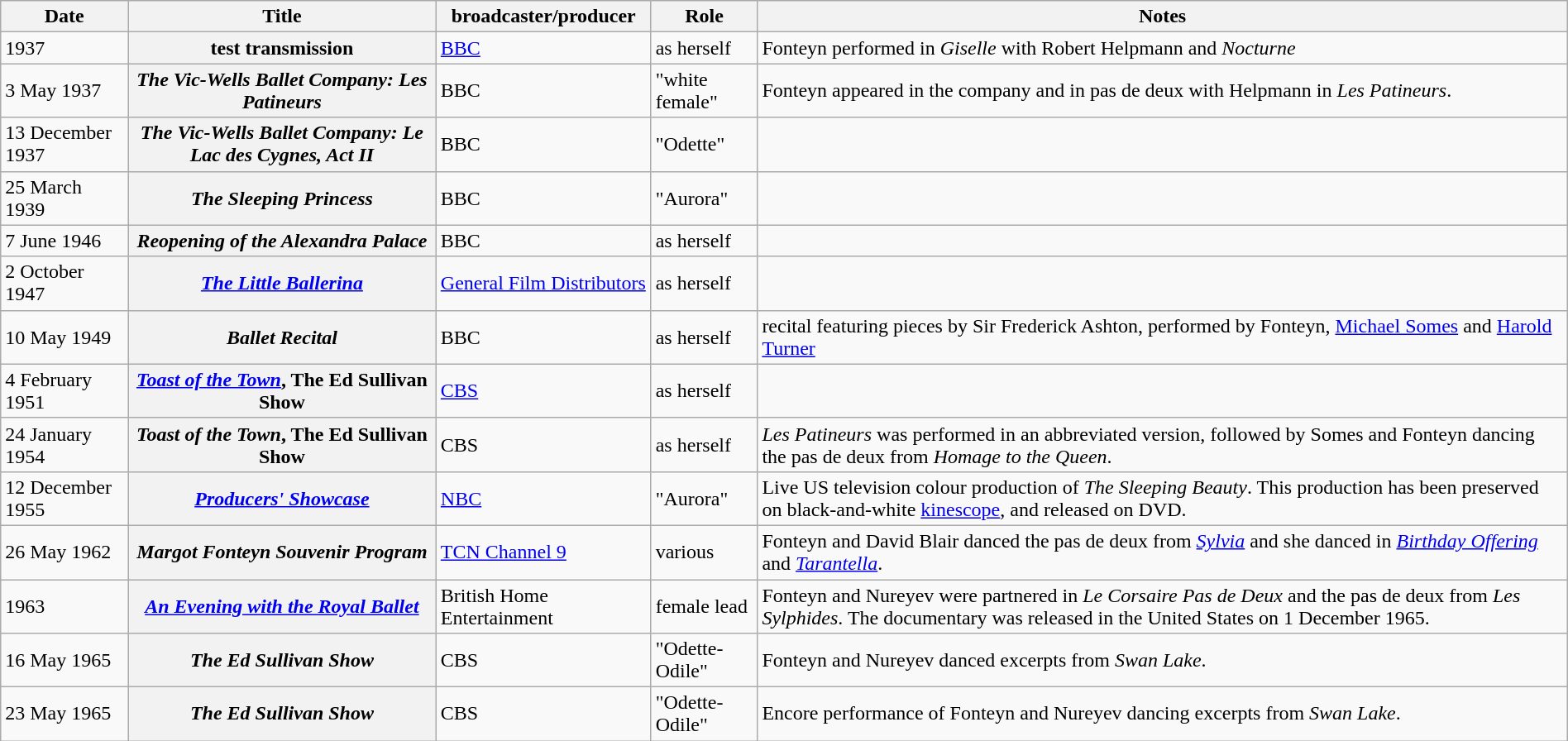<table class="wikitable plainrowheaders sortable" style="margin-right: 0;">
<tr>
<th scope="col">Date</th>
<th scope="col">Title</th>
<th scope="col">broadcaster/producer</th>
<th scope="col">Role</th>
<th scope="col" class="unsortable">Notes</th>
</tr>
<tr>
<td>1937</td>
<th scope="row">test transmission</th>
<td><a href='#'>BBC</a></td>
<td>as herself</td>
<td>Fonteyn performed in <em>Giselle</em> with Robert Helpmann and <em>Nocturne</em></td>
</tr>
<tr>
<td>3 May 1937</td>
<th scope="row"><em>The Vic-Wells Ballet Company: Les Patineurs</em></th>
<td>BBC</td>
<td>"white female"</td>
<td>Fonteyn appeared in the company and in pas de deux with Helpmann in <em>Les Patineurs</em>.</td>
</tr>
<tr>
<td>13 December 1937</td>
<th scope="row"><em>The Vic-Wells Ballet Company: Le Lac des Cygnes, Act II</em></th>
<td>BBC</td>
<td>"Odette"</td>
<td></td>
</tr>
<tr>
<td>25 March 1939</td>
<th scope="row"><em>The Sleeping Princess</em></th>
<td>BBC</td>
<td>"Aurora"</td>
<td></td>
</tr>
<tr>
<td>7 June 1946</td>
<th scope="row"><em>Reopening of the Alexandra Palace</em></th>
<td>BBC</td>
<td>as herself</td>
<td></td>
</tr>
<tr>
<td>2 October 1947</td>
<th scope="row"><em><a href='#'>The Little Ballerina</a></em></th>
<td><a href='#'>General Film Distributors</a></td>
<td>as herself</td>
<td></td>
</tr>
<tr>
<td>10 May 1949</td>
<th scope="row"><em>Ballet Recital</em></th>
<td>BBC</td>
<td>as herself</td>
<td>recital featuring pieces by Sir Frederick Ashton, performed by Fonteyn, <a href='#'>Michael Somes</a> and <a href='#'>Harold Turner</a></td>
</tr>
<tr>
<td>4 February 1951</td>
<th scope="row"><em><a href='#'>Toast of the Town</a></em>, The Ed Sullivan Show</th>
<td><a href='#'>CBS</a></td>
<td>as herself</td>
<td></td>
</tr>
<tr>
<td>24 January 1954</td>
<th scope="row"><em>Toast of the Town</em>, The Ed Sullivan Show</th>
<td>CBS</td>
<td>as herself</td>
<td><em>Les Patineurs</em> was performed in an abbreviated version, followed by Somes and Fonteyn dancing the pas de deux from <em>Homage to the Queen</em>.</td>
</tr>
<tr>
<td>12 December 1955</td>
<th scope="row"><em><a href='#'>Producers' Showcase</a></em></th>
<td><a href='#'>NBC</a></td>
<td>"Aurora"</td>
<td>Live US television colour production of <em>The Sleeping Beauty</em>. This production has been preserved on black-and-white <a href='#'>kinescope</a>, and released on DVD.</td>
</tr>
<tr>
<td>26 May 1962</td>
<th scope="row"><em>Margot Fonteyn Souvenir Program</em></th>
<td><a href='#'>TCN Channel 9</a></td>
<td>various</td>
<td>Fonteyn and David Blair danced the pas de deux from <em><a href='#'>Sylvia</a></em> and she danced in <em><a href='#'>Birthday Offering</a></em> and <em><a href='#'>Tarantella</a></em>.</td>
</tr>
<tr>
<td>1963</td>
<th scope="row"><em><a href='#'>An Evening with the Royal Ballet</a></em></th>
<td>British Home Entertainment</td>
<td>female lead</td>
<td>Fonteyn and Nureyev were partnered in <em>Le Corsaire Pas de Deux</em> and the pas de deux from <em>Les Sylphides</em>. The documentary was released in the United States on 1 December 1965.</td>
</tr>
<tr>
<td>16 May 1965</td>
<th scope="row"><em>The Ed Sullivan Show</em></th>
<td>CBS</td>
<td>"Odette-Odile"</td>
<td>Fonteyn and Nureyev danced excerpts from <em>Swan Lake</em>.</td>
</tr>
<tr>
<td>23 May 1965</td>
<th scope="row"><em>The Ed Sullivan Show</em></th>
<td>CBS</td>
<td>"Odette-Odile"</td>
<td>Encore performance of Fonteyn and Nureyev dancing excerpts from <em>Swan Lake</em>.</td>
</tr>
</table>
